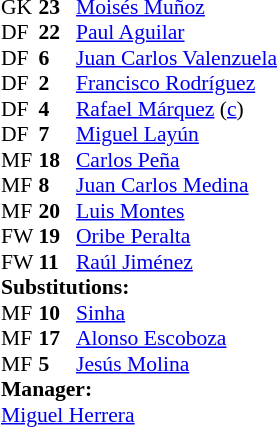<table style="font-size:90%; margin:0.2em auto;" cellspacing="0" cellpadding="0">
<tr>
<th width="25"></th>
<th width="25"></th>
</tr>
<tr>
<td>GK</td>
<td><strong>23</strong></td>
<td><a href='#'>Moisés Muñoz</a></td>
</tr>
<tr>
<td>DF</td>
<td><strong>22</strong></td>
<td><a href='#'>Paul Aguilar</a></td>
</tr>
<tr>
<td>DF</td>
<td><strong>6</strong></td>
<td><a href='#'>Juan Carlos Valenzuela</a></td>
</tr>
<tr>
<td>DF</td>
<td><strong>2</strong></td>
<td><a href='#'>Francisco Rodríguez</a></td>
</tr>
<tr>
<td>DF</td>
<td><strong>4</strong></td>
<td><a href='#'>Rafael Márquez</a> (<a href='#'>c</a>)</td>
</tr>
<tr>
<td>DF</td>
<td><strong>7</strong></td>
<td><a href='#'>Miguel Layún</a></td>
</tr>
<tr>
<td>MF</td>
<td><strong>18</strong></td>
<td><a href='#'>Carlos Peña</a></td>
<td></td>
<td></td>
</tr>
<tr>
<td>MF</td>
<td><strong>8</strong></td>
<td><a href='#'>Juan Carlos Medina</a></td>
</tr>
<tr>
<td>MF</td>
<td><strong>20</strong></td>
<td><a href='#'>Luis Montes</a></td>
<td></td>
<td></td>
</tr>
<tr>
<td>FW</td>
<td><strong>19</strong></td>
<td><a href='#'>Oribe Peralta</a></td>
<td></td>
<td></td>
</tr>
<tr>
<td>FW</td>
<td><strong>11</strong></td>
<td><a href='#'>Raúl Jiménez</a></td>
</tr>
<tr>
<td colspan=3><strong>Substitutions:</strong></td>
</tr>
<tr>
<td>MF</td>
<td><strong>10</strong></td>
<td><a href='#'>Sinha</a></td>
<td></td>
<td></td>
</tr>
<tr>
<td>MF</td>
<td><strong>17</strong></td>
<td><a href='#'>Alonso Escoboza</a></td>
<td></td>
<td></td>
</tr>
<tr>
<td>MF</td>
<td><strong>5</strong></td>
<td><a href='#'>Jesús Molina</a></td>
<td></td>
<td></td>
</tr>
<tr>
<td colspan=3><strong>Manager:</strong></td>
</tr>
<tr>
<td colspan=3><a href='#'>Miguel Herrera</a></td>
</tr>
</table>
